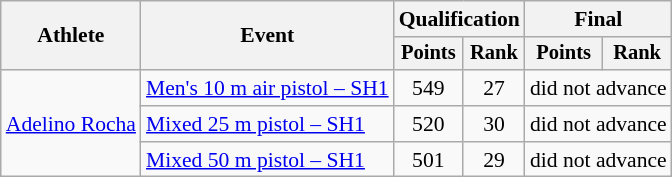<table class="wikitable" style="font-size:90%; text-align:center;">
<tr>
<th rowspan=2>Athlete</th>
<th rowspan=2>Event</th>
<th colspan=2>Qualification</th>
<th colspan=2>Final</th>
</tr>
<tr style="font-size:95%">
<th>Points</th>
<th>Rank</th>
<th>Points</th>
<th>Rank</th>
</tr>
<tr>
<td align=left rowspan=3><a href='#'>Adelino Rocha</a></td>
<td align=left><a href='#'>Men's 10 m air pistol – SH1</a></td>
<td>549</td>
<td>27</td>
<td colspan=2>did not advance</td>
</tr>
<tr>
<td align=left><a href='#'>Mixed 25 m pistol – SH1</a></td>
<td>520</td>
<td>30</td>
<td colspan=2>did not advance</td>
</tr>
<tr>
<td align=left><a href='#'>Mixed 50 m pistol – SH1</a></td>
<td>501</td>
<td>29</td>
<td colspan=2>did not advance</td>
</tr>
</table>
